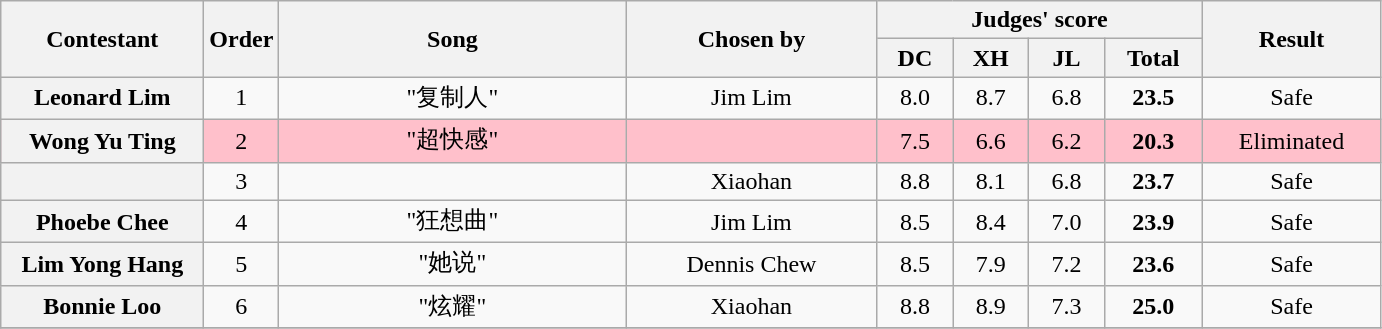<table class="wikitable plainrowheaders" style="text-align:center;">
<tr>
<th rowspan=2 scope="col" style="width:8em;">Contestant</th>
<th rowspan=2 scope="col">Order</th>
<th rowspan=2 scope="col" style="width:14em;">Song</th>
<th rowspan=2 scope="col" style="width:10em;">Chosen by</th>
<th colspan=4 scope="col">Judges' score</th>
<th rowspan=2 scope="col" style="width:7em;">Result</th>
</tr>
<tr>
<th style="width:2.7em;">DC</th>
<th style="width:2.7em;">XH</th>
<th style="width:2.7em;">JL</th>
<th style="width:3.6em;">Total</th>
</tr>
<tr>
<th scope="row">Leonard Lim</th>
<td>1</td>
<td>"复制人"</td>
<td>Jim Lim</td>
<td>8.0</td>
<td>8.7</td>
<td>6.8</td>
<td><strong>23.5</strong></td>
<td>Safe</td>
</tr>
<tr style="background:pink;">
<th scope="row">Wong Yu Ting</th>
<td>2</td>
<td>"超快感"</td>
<td></td>
<td>7.5</td>
<td>6.6</td>
<td>6.2</td>
<td><strong>20.3</strong></td>
<td>Eliminated</td>
</tr>
<tr>
<th scope="row"></th>
<td>3</td>
<td></td>
<td>Xiaohan</td>
<td>8.8</td>
<td>8.1</td>
<td>6.8</td>
<td><strong>23.7</strong></td>
<td>Safe</td>
</tr>
<tr>
<th scope="row">Phoebe Chee</th>
<td>4</td>
<td>"狂想曲"</td>
<td>Jim Lim</td>
<td>8.5</td>
<td>8.4</td>
<td>7.0</td>
<td><strong>23.9</strong></td>
<td>Safe</td>
</tr>
<tr>
<th scope="row">Lim Yong Hang</th>
<td>5</td>
<td>"她说"</td>
<td>Dennis Chew</td>
<td>8.5</td>
<td>7.9</td>
<td>7.2</td>
<td><strong>23.6</strong></td>
<td>Safe</td>
</tr>
<tr>
<th scope="row">Bonnie Loo</th>
<td>6</td>
<td>"炫耀"</td>
<td>Xiaohan</td>
<td>8.8</td>
<td>8.9</td>
<td>7.3</td>
<td><strong>25.0</strong></td>
<td>Safe</td>
</tr>
<tr>
</tr>
</table>
